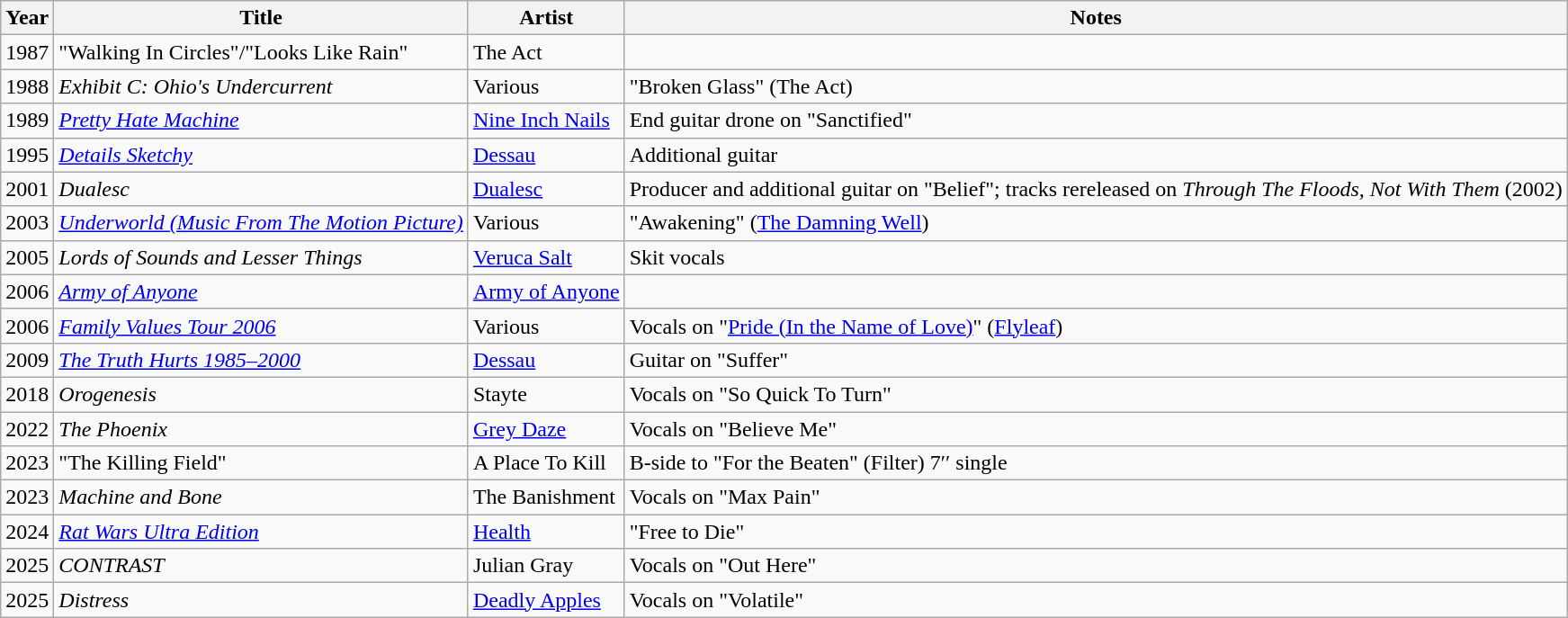<table class="wikitable">
<tr>
<th>Year</th>
<th>Title</th>
<th>Artist</th>
<th>Notes</th>
</tr>
<tr>
<td>1987</td>
<td>"Walking In Circles"/"Looks Like Rain"</td>
<td>The Act</td>
<td></td>
</tr>
<tr>
<td>1988</td>
<td><em>Exhibit C: Ohio's Undercurrent</em></td>
<td>Various</td>
<td>"Broken Glass" (The Act)</td>
</tr>
<tr>
<td>1989</td>
<td><em><a href='#'>Pretty Hate Machine</a></em></td>
<td><a href='#'>Nine Inch Nails</a></td>
<td>End guitar drone on "Sanctified"</td>
</tr>
<tr>
<td>1995</td>
<td><em><a href='#'>Details Sketchy</a></em></td>
<td><a href='#'>Dessau</a></td>
<td>Additional guitar</td>
</tr>
<tr>
<td>2001</td>
<td><em>Dualesc</em></td>
<td><a href='#'>Dualesc</a></td>
<td>Producer and additional guitar on "Belief"; tracks rereleased on <em>Through The Floods, Not With Them</em> (2002)</td>
</tr>
<tr>
<td>2003</td>
<td><em><a href='#'>Underworld (Music From The Motion Picture)</a></em></td>
<td>Various</td>
<td>"Awakening" (<a href='#'>The Damning Well</a>)</td>
</tr>
<tr>
<td>2005</td>
<td><em>Lords of Sounds and Lesser Things</em></td>
<td><a href='#'>Veruca Salt</a></td>
<td>Skit vocals</td>
</tr>
<tr>
<td>2006</td>
<td><em><a href='#'>Army of Anyone</a></em></td>
<td><a href='#'>Army of Anyone</a></td>
<td></td>
</tr>
<tr>
<td>2006</td>
<td><em><a href='#'>Family Values Tour 2006</a></em></td>
<td>Various</td>
<td>Vocals on "<a href='#'>Pride (In the Name of Love)</a>" (<a href='#'>Flyleaf</a>)</td>
</tr>
<tr>
<td>2009</td>
<td><em><a href='#'>The Truth Hurts 1985–2000</a></em></td>
<td><a href='#'>Dessau</a></td>
<td>Guitar on "Suffer"</td>
</tr>
<tr>
<td>2018</td>
<td><em>Orogenesis</em></td>
<td>Stayte</td>
<td>Vocals on "So Quick To Turn"</td>
</tr>
<tr>
<td>2022</td>
<td><em>The Phoenix</em></td>
<td><a href='#'>Grey Daze</a></td>
<td>Vocals on "Believe Me"</td>
</tr>
<tr>
<td>2023</td>
<td>"The Killing Field"</td>
<td>A Place To Kill</td>
<td>B-side to "For the Beaten" (Filter) 7′′ single</td>
</tr>
<tr>
<td>2023</td>
<td><em>Machine and Bone</em></td>
<td>The Banishment</td>
<td>Vocals on "Max Pain"</td>
</tr>
<tr>
<td>2024</td>
<td><em><a href='#'>Rat Wars Ultra Edition</a></em></td>
<td><a href='#'>Health</a></td>
<td>"Free to Die"</td>
</tr>
<tr>
<td>2025</td>
<td><em>CONTRAST</em></td>
<td>Julian Gray</td>
<td>Vocals on "Out Here"</td>
</tr>
<tr>
<td>2025</td>
<td><em>Distress</em></td>
<td><a href='#'>Deadly Apples</a></td>
<td>Vocals on "Volatile"</td>
</tr>
</table>
